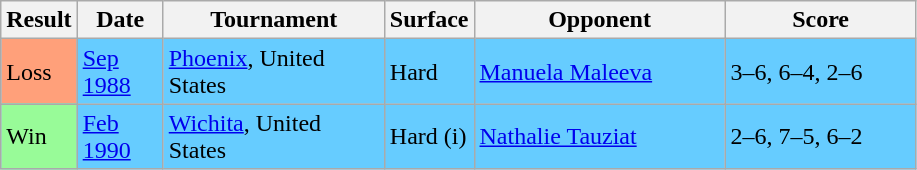<table class="sortable wikitable">
<tr>
<th>Result</th>
<th style="width:50px">Date</th>
<th style="width:140px">Tournament</th>
<th style="width:50px">Surface</th>
<th style="width:160px">Opponent</th>
<th style="width:120px" class="unsortable">Score</th>
</tr>
<tr bgcolor="66CCFF">
<td style="background:#ffa07a;">Loss</td>
<td><a href='#'>Sep 1988</a></td>
<td><a href='#'>Phoenix</a>, United States</td>
<td>Hard</td>
<td> <a href='#'>Manuela Maleeva</a></td>
<td>3–6, 6–4, 2–6</td>
</tr>
<tr bgcolor="66CCFF">
<td style="background:#98fb98;">Win</td>
<td><a href='#'>Feb 1990</a></td>
<td><a href='#'>Wichita</a>, United States</td>
<td>Hard (i)</td>
<td> <a href='#'>Nathalie Tauziat</a></td>
<td>2–6, 7–5, 6–2</td>
</tr>
</table>
